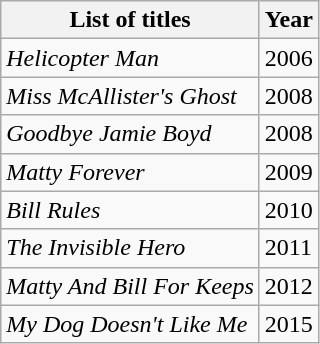<table class="wikitable">
<tr>
<th>List of titles</th>
<th>Year</th>
</tr>
<tr>
<td><em>Helicopter Man</em></td>
<td>2006</td>
</tr>
<tr>
<td><em>Miss McAllister's Ghost</em></td>
<td>2008</td>
</tr>
<tr>
<td><em>Goodbye Jamie Boyd</em></td>
<td>2008</td>
</tr>
<tr>
<td><em>Matty Forever</em></td>
<td>2009</td>
</tr>
<tr>
<td><em>Bill Rules</em></td>
<td>2010</td>
</tr>
<tr>
<td><em>The Invisible Hero</em></td>
<td>2011</td>
</tr>
<tr>
<td><em>Matty And Bill For Keeps</em></td>
<td>2012</td>
</tr>
<tr>
<td><em>My Dog Doesn't Like Me</em></td>
<td>2015</td>
</tr>
</table>
